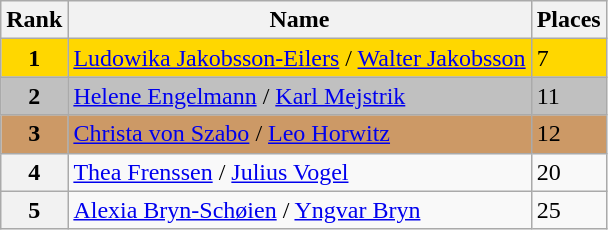<table class="wikitable">
<tr>
<th>Rank</th>
<th>Name</th>
<th>Places</th>
</tr>
<tr bgcolor=gold>
<td align=center><strong>1</strong></td>
<td> <a href='#'>Ludowika Jakobsson-Eilers</a> / <a href='#'>Walter Jakobsson</a></td>
<td>7</td>
</tr>
<tr bgcolor=silver>
<td align=center><strong>2</strong></td>
<td> <a href='#'>Helene Engelmann</a> / <a href='#'>Karl Mejstrik</a></td>
<td>11</td>
</tr>
<tr bgcolor=cc9966>
<td align=center><strong>3</strong></td>
<td> <a href='#'>Christa von Szabo</a> / <a href='#'>Leo Horwitz</a></td>
<td>12</td>
</tr>
<tr>
<th>4</th>
<td> <a href='#'>Thea Frenssen</a> / <a href='#'>Julius Vogel</a></td>
<td>20</td>
</tr>
<tr>
<th>5</th>
<td> <a href='#'>Alexia Bryn-Schøien</a> / <a href='#'>Yngvar Bryn</a></td>
<td>25</td>
</tr>
</table>
